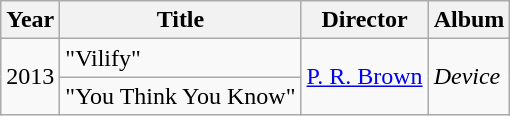<table class="wikitable">
<tr>
<th>Year</th>
<th>Title</th>
<th>Director</th>
<th>Album</th>
</tr>
<tr>
<td rowspan="2">2013</td>
<td>"Vilify"</td>
<td rowspan="2"><a href='#'>P. R. Brown</a></td>
<td rowspan="2"><em>Device</em></td>
</tr>
<tr>
<td>"You Think You Know"</td>
</tr>
</table>
